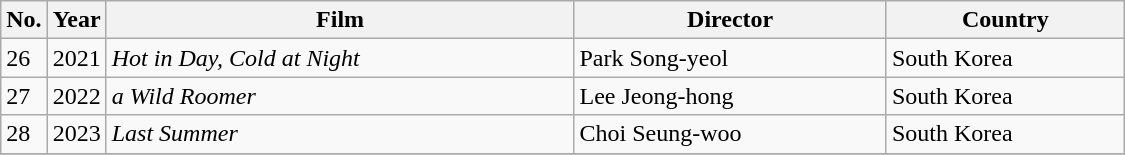<table class=wikitable style="width:750px">
<tr>
<th width=10>No.</th>
<th width=10>Year</th>
<th>Film</th>
<th>Director</th>
<th>Country</th>
</tr>
<tr>
<td>26</td>
<td>2021</td>
<td><em>Hot in Day, Cold at Night</em></td>
<td>Park Song-yeol</td>
<td>South Korea</td>
</tr>
<tr>
<td>27</td>
<td>2022</td>
<td><em>a Wild Roomer</em></td>
<td>Lee Jeong-hong</td>
<td>South Korea</td>
</tr>
<tr>
<td>28</td>
<td>2023</td>
<td><em>Last Summer</em></td>
<td>Choi Seung-woo</td>
<td>South Korea</td>
</tr>
<tr>
</tr>
</table>
